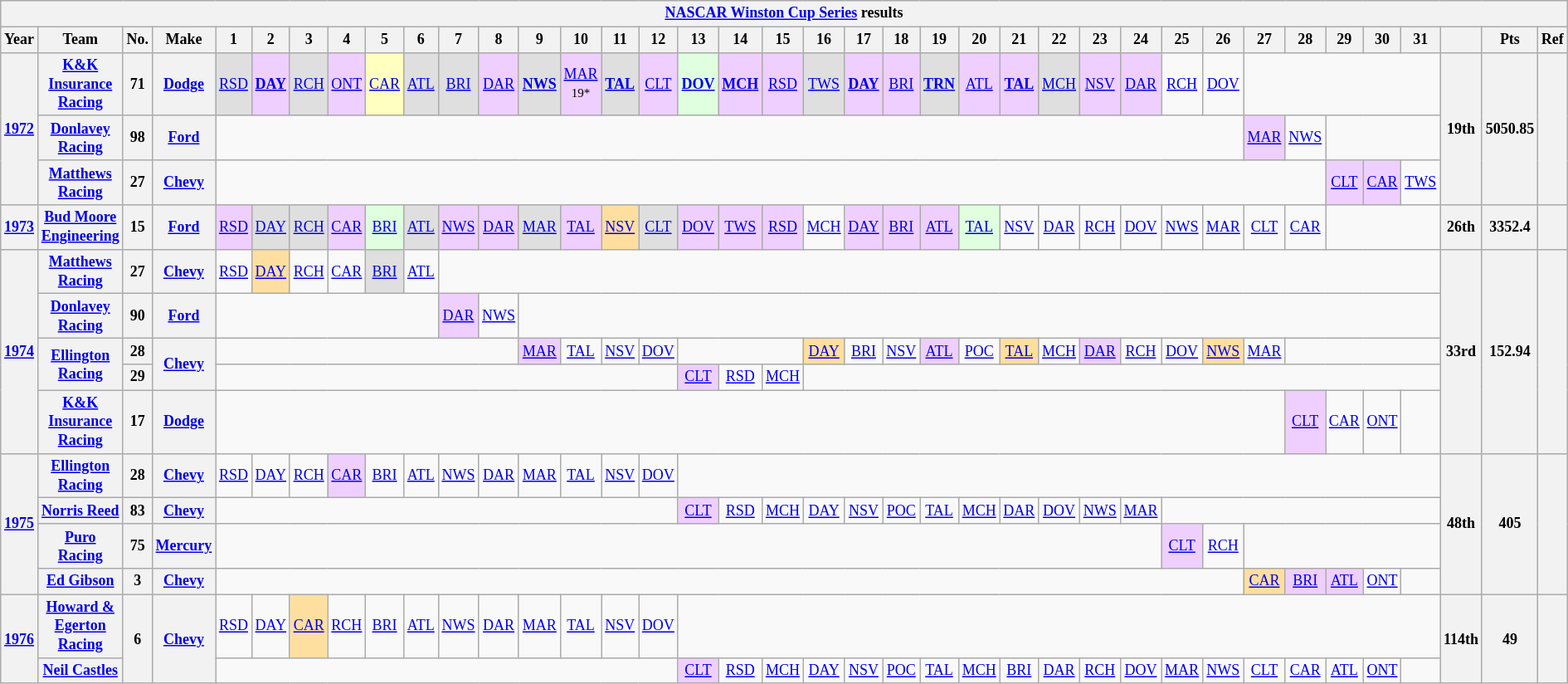<table class="wikitable" style="text-align:center; font-size:75%">
<tr>
<th colspan=45><a href='#'>NASCAR Winston Cup Series</a> results</th>
</tr>
<tr>
<th>Year</th>
<th>Team</th>
<th>No.</th>
<th>Make</th>
<th>1</th>
<th>2</th>
<th>3</th>
<th>4</th>
<th>5</th>
<th>6</th>
<th>7</th>
<th>8</th>
<th>9</th>
<th>10</th>
<th>11</th>
<th>12</th>
<th>13</th>
<th>14</th>
<th>15</th>
<th>16</th>
<th>17</th>
<th>18</th>
<th>19</th>
<th>20</th>
<th>21</th>
<th>22</th>
<th>23</th>
<th>24</th>
<th>25</th>
<th>26</th>
<th>27</th>
<th>28</th>
<th>29</th>
<th>30</th>
<th>31</th>
<th></th>
<th>Pts</th>
<th>Ref</th>
</tr>
<tr>
<th rowspan=3><a href='#'>1972</a></th>
<th><a href='#'>K&K Insurance Racing</a></th>
<th>71</th>
<th><a href='#'>Dodge</a></th>
<td style="background:#DFDFDF;"><a href='#'>RSD</a><br></td>
<td style="background:#EFCFFF;"><strong><a href='#'>DAY</a></strong><br></td>
<td style="background:#DFDFDF;"><a href='#'>RCH</a><br></td>
<td style="background:#EFCFFF;"><a href='#'>ONT</a><br></td>
<td style="background:#FFFFBF;"><a href='#'>CAR</a><br></td>
<td style="background:#DFDFDF;"><a href='#'>ATL</a><br></td>
<td style="background:#DFDFDF;"><a href='#'>BRI</a><br></td>
<td style="background:#EFCFFF;"><a href='#'>DAR</a><br></td>
<td style="background:#DFDFDF;"><strong><a href='#'>NWS</a></strong><br></td>
<td style="background:#EFCFFF;"><a href='#'>MAR</a><br><small>19*</small></td>
<td style="background:#DFDFDF;"><strong><a href='#'>TAL</a></strong><br></td>
<td style="background:#EFCFFF;"><a href='#'>CLT</a><br></td>
<td style="background:#DFFFDF;"><strong><a href='#'>DOV</a></strong><br></td>
<td style="background:#EFCFFF;"><strong><a href='#'>MCH</a></strong><br></td>
<td style="background:#EFCFFF;"><a href='#'>RSD</a><br></td>
<td style="background:#DFDFDF;"><a href='#'>TWS</a><br></td>
<td style="background:#EFCFFF;"><strong><a href='#'>DAY</a></strong><br></td>
<td style="background:#EFCFFF;"><a href='#'>BRI</a><br></td>
<td style="background:#DFDFDF;"><strong><a href='#'>TRN</a></strong><br></td>
<td style="background:#EFCFFF;"><a href='#'>ATL</a><br></td>
<td style="background:#EFCFFF;"><strong><a href='#'>TAL</a></strong><br></td>
<td style="background:#DFDFDF;"><a href='#'>MCH</a><br></td>
<td style="background:#EFCFFF;"><a href='#'>NSV</a><br></td>
<td style="background:#EFCFFF;"><a href='#'>DAR</a><br></td>
<td><a href='#'>RCH</a></td>
<td><a href='#'>DOV</a></td>
<td colspan=5></td>
<th rowspan=3>19th</th>
<th rowspan=3>5050.85</th>
<th rowspan=3></th>
</tr>
<tr>
<th><a href='#'>Donlavey Racing</a></th>
<th>98</th>
<th><a href='#'>Ford</a></th>
<td colspan=26></td>
<td style="background:#EFCFFF;"><a href='#'>MAR</a><br></td>
<td><a href='#'>NWS</a></td>
<td colspan=3></td>
</tr>
<tr>
<th><a href='#'>Matthews Racing</a></th>
<th>27</th>
<th><a href='#'>Chevy</a></th>
<td colspan=28></td>
<td style="background:#EFCFFF;"><a href='#'>CLT</a><br></td>
<td style="background:#EFCFFF;"><a href='#'>CAR</a><br></td>
<td><a href='#'>TWS</a></td>
</tr>
<tr>
<th><a href='#'>1973</a></th>
<th><a href='#'>Bud Moore Engineering</a></th>
<th>15</th>
<th><a href='#'>Ford</a></th>
<td style="background:#EFCFFF;"><a href='#'>RSD</a><br></td>
<td style="background:#DFDFDF;"><a href='#'>DAY</a><br></td>
<td style="background:#DFDFDF;"><a href='#'>RCH</a><br></td>
<td style="background:#EFCFFF;"><a href='#'>CAR</a><br></td>
<td style="background:#DFFFDF;"><a href='#'>BRI</a><br></td>
<td style="background:#DFDFDF;"><a href='#'>ATL</a><br></td>
<td style="background:#EFCFFF;"><a href='#'>NWS</a><br></td>
<td style="background:#EFCFFF;"><a href='#'>DAR</a><br></td>
<td style="background:#DFDFDF;"><a href='#'>MAR</a><br></td>
<td style="background:#EFCFFF;"><a href='#'>TAL</a><br></td>
<td style="background:#FFDF9F;"><a href='#'>NSV</a><br></td>
<td style="background:#DFDFDF;"><a href='#'>CLT</a><br></td>
<td style="background:#EFCFFF;"><a href='#'>DOV</a><br></td>
<td style="background:#EFCFFF;"><a href='#'>TWS</a><br></td>
<td style="background:#EFCFFF;"><a href='#'>RSD</a><br></td>
<td><a href='#'>MCH</a></td>
<td style="background:#EFCFFF;"><a href='#'>DAY</a><br></td>
<td style="background:#EFCFFF;"><a href='#'>BRI</a><br></td>
<td style="background:#EFCFFF;"><a href='#'>ATL</a><br></td>
<td style="background:#DFFFDF;"><a href='#'>TAL</a><br></td>
<td><a href='#'>NSV</a></td>
<td><a href='#'>DAR</a></td>
<td><a href='#'>RCH</a></td>
<td><a href='#'>DOV</a></td>
<td><a href='#'>NWS</a></td>
<td><a href='#'>MAR</a></td>
<td><a href='#'>CLT</a></td>
<td><a href='#'>CAR</a></td>
<td colspan=3></td>
<th>26th</th>
<th>3352.4</th>
<th></th>
</tr>
<tr>
<th rowspan=5><a href='#'>1974</a></th>
<th><a href='#'>Matthews Racing</a></th>
<th>27</th>
<th><a href='#'>Chevy</a></th>
<td><a href='#'>RSD</a></td>
<td style="background:#FFDF9F;"><a href='#'>DAY</a><br></td>
<td><a href='#'>RCH</a></td>
<td><a href='#'>CAR</a></td>
<td style="background:#DFDFDF;"><a href='#'>BRI</a><br></td>
<td><a href='#'>ATL</a></td>
<td colspan=25></td>
<th rowspan=5>33rd</th>
<th rowspan=5>152.94</th>
<th rowspan=5></th>
</tr>
<tr>
<th><a href='#'>Donlavey Racing</a></th>
<th>90</th>
<th><a href='#'>Ford</a></th>
<td colspan=6></td>
<td style="background:#EFCFFF;"><a href='#'>DAR</a><br></td>
<td><a href='#'>NWS</a></td>
<td colspan=23></td>
</tr>
<tr>
<th rowspan=2><a href='#'>Ellington Racing</a></th>
<th>28</th>
<th rowspan=2><a href='#'>Chevy</a></th>
<td colspan=8></td>
<td style="background:#EFCFFF;"><a href='#'>MAR</a><br></td>
<td><a href='#'>TAL</a></td>
<td><a href='#'>NSV</a></td>
<td><a href='#'>DOV</a></td>
<td colspan=3></td>
<td style="background:#FFDF9F;"><a href='#'>DAY</a><br></td>
<td><a href='#'>BRI</a></td>
<td><a href='#'>NSV</a></td>
<td style="background:#EFCFFF;"><a href='#'>ATL</a><br></td>
<td><a href='#'>POC</a></td>
<td style="background:#FFDF9F;"><a href='#'>TAL</a><br></td>
<td><a href='#'>MCH</a></td>
<td style="background:#EFCFFF;"><a href='#'>DAR</a><br></td>
<td><a href='#'>RCH</a></td>
<td><a href='#'>DOV</a></td>
<td style="background:#FFDF9F;"><a href='#'>NWS</a><br></td>
<td><a href='#'>MAR</a></td>
<td colspan=4></td>
</tr>
<tr>
<th>29</th>
<td colspan=12></td>
<td style="background:#EFCFFF;"><a href='#'>CLT</a><br></td>
<td><a href='#'>RSD</a></td>
<td><a href='#'>MCH</a></td>
<td colspan=16></td>
</tr>
<tr>
<th><a href='#'>K&K Insurance Racing</a></th>
<th>17</th>
<th><a href='#'>Dodge</a></th>
<td colspan=27></td>
<td style="background:#EFCFFF;"><a href='#'>CLT</a><br></td>
<td><a href='#'>CAR</a></td>
<td><a href='#'>ONT</a></td>
<td></td>
</tr>
<tr>
<th rowspan=4><a href='#'>1975</a></th>
<th><a href='#'>Ellington Racing</a></th>
<th>28</th>
<th><a href='#'>Chevy</a></th>
<td><a href='#'>RSD</a></td>
<td><a href='#'>DAY</a></td>
<td><a href='#'>RCH</a></td>
<td style="background:#EFCFFF;"><a href='#'>CAR</a><br></td>
<td><a href='#'>BRI</a></td>
<td><a href='#'>ATL</a></td>
<td><a href='#'>NWS</a></td>
<td><a href='#'>DAR</a></td>
<td><a href='#'>MAR</a></td>
<td><a href='#'>TAL</a></td>
<td><a href='#'>NSV</a></td>
<td><a href='#'>DOV</a></td>
<td colspan=19></td>
<th rowspan=4>48th</th>
<th rowspan=4>405</th>
<th rowspan=4></th>
</tr>
<tr>
<th><a href='#'>Norris Reed</a></th>
<th>83</th>
<th><a href='#'>Chevy</a></th>
<td colspan=12></td>
<td style="background:#EFCFFF;"><a href='#'>CLT</a><br></td>
<td><a href='#'>RSD</a></td>
<td><a href='#'>MCH</a></td>
<td><a href='#'>DAY</a></td>
<td><a href='#'>NSV</a></td>
<td><a href='#'>POC</a></td>
<td><a href='#'>TAL</a></td>
<td><a href='#'>MCH</a></td>
<td><a href='#'>DAR</a></td>
<td><a href='#'>DOV</a></td>
<td><a href='#'>NWS</a></td>
<td><a href='#'>MAR</a></td>
<td colspan=7></td>
</tr>
<tr>
<th><a href='#'>Puro Racing</a></th>
<th>75</th>
<th><a href='#'>Mercury</a></th>
<td colspan=24></td>
<td style="background:#EFCFFF;"><a href='#'>CLT</a><br></td>
<td><a href='#'>RCH</a></td>
<td colspan=5></td>
</tr>
<tr>
<th><a href='#'>Ed Gibson</a></th>
<th>3</th>
<th><a href='#'>Chevy</a></th>
<td colspan=26></td>
<td style="background:#FFDF9F;"><a href='#'>CAR</a><br></td>
<td style="background:#EFCFFF;"><a href='#'>BRI</a><br></td>
<td style="background:#EFCFFF;"><a href='#'>ATL</a><br></td>
<td><a href='#'>ONT</a></td>
<td></td>
</tr>
<tr>
<th rowspan=2><a href='#'>1976</a></th>
<th><a href='#'>Howard & Egerton Racing</a></th>
<th rowspan=2>6</th>
<th rowspan=2><a href='#'>Chevy</a></th>
<td><a href='#'>RSD</a></td>
<td><a href='#'>DAY</a></td>
<td style="background:#FFDF9F;"><a href='#'>CAR</a><br></td>
<td><a href='#'>RCH</a></td>
<td><a href='#'>BRI</a></td>
<td><a href='#'>ATL</a></td>
<td><a href='#'>NWS</a></td>
<td><a href='#'>DAR</a></td>
<td><a href='#'>MAR</a></td>
<td><a href='#'>TAL</a></td>
<td><a href='#'>NSV</a></td>
<td><a href='#'>DOV</a></td>
<td colspan=19></td>
<th rowspan=2>114th</th>
<th rowspan=2>49</th>
<th rowspan=2></th>
</tr>
<tr>
<th><a href='#'>Neil Castles</a></th>
<td colspan=12></td>
<td style="background:#EFCFFF;"><a href='#'>CLT</a><br></td>
<td><a href='#'>RSD</a></td>
<td><a href='#'>MCH</a></td>
<td><a href='#'>DAY</a></td>
<td><a href='#'>NSV</a></td>
<td><a href='#'>POC</a></td>
<td><a href='#'>TAL</a></td>
<td><a href='#'>MCH</a></td>
<td><a href='#'>BRI</a></td>
<td><a href='#'>DAR</a></td>
<td><a href='#'>RCH</a></td>
<td><a href='#'>DOV</a></td>
<td><a href='#'>MAR</a></td>
<td><a href='#'>NWS</a></td>
<td><a href='#'>CLT</a></td>
<td><a href='#'>CAR</a></td>
<td><a href='#'>ATL</a></td>
<td><a href='#'>ONT</a></td>
<td></td>
</tr>
</table>
